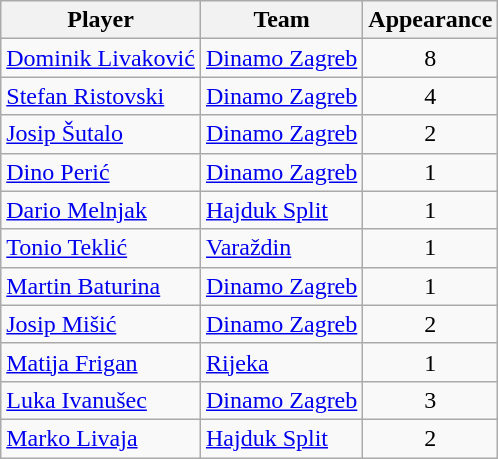<table class="wikitable">
<tr>
<th>Player</th>
<th>Team</th>
<th>Appearance</th>
</tr>
<tr>
<td> <a href='#'>Dominik Livaković</a></td>
<td><a href='#'>Dinamo Zagreb</a></td>
<td style="text-align:center;">8</td>
</tr>
<tr>
<td> <a href='#'>Stefan Ristovski</a></td>
<td><a href='#'>Dinamo Zagreb</a></td>
<td style="text-align:center;">4</td>
</tr>
<tr>
<td> <a href='#'>Josip Šutalo</a></td>
<td><a href='#'>Dinamo Zagreb</a></td>
<td style="text-align:center;">2</td>
</tr>
<tr>
<td> <a href='#'>Dino Perić</a></td>
<td><a href='#'>Dinamo Zagreb</a></td>
<td style="text-align:center;">1</td>
</tr>
<tr>
<td> <a href='#'>Dario Melnjak</a></td>
<td><a href='#'>Hajduk Split</a></td>
<td style="text-align:center;">1</td>
</tr>
<tr>
<td> <a href='#'>Tonio Teklić</a></td>
<td><a href='#'>Varaždin</a></td>
<td style="text-align:center;">1</td>
</tr>
<tr>
<td> <a href='#'>Martin Baturina</a></td>
<td><a href='#'>Dinamo Zagreb</a></td>
<td style="text-align:center;">1</td>
</tr>
<tr>
<td> <a href='#'>Josip Mišić</a></td>
<td><a href='#'>Dinamo Zagreb</a></td>
<td style="text-align:center;">2</td>
</tr>
<tr>
<td> <a href='#'>Matija Frigan</a></td>
<td><a href='#'>Rijeka</a></td>
<td style="text-align:center;">1</td>
</tr>
<tr>
<td> <a href='#'>Luka Ivanušec</a></td>
<td><a href='#'>Dinamo Zagreb</a></td>
<td style="text-align:center;">3</td>
</tr>
<tr>
<td> <a href='#'>Marko Livaja</a></td>
<td><a href='#'>Hajduk Split</a></td>
<td style="text-align:center;">2</td>
</tr>
</table>
